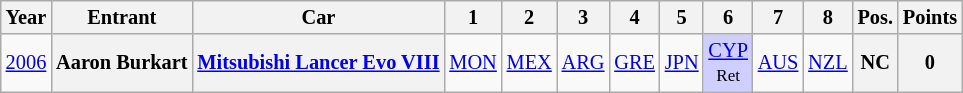<table class="wikitable" border="1" style="text-align:center; font-size:85%;">
<tr>
<th>Year</th>
<th>Entrant</th>
<th>Car</th>
<th>1</th>
<th>2</th>
<th>3</th>
<th>4</th>
<th>5</th>
<th>6</th>
<th>7</th>
<th>8</th>
<th>Pos.</th>
<th>Points</th>
</tr>
<tr>
<td><a href='#'>2006</a></td>
<th nowrap>Aaron Burkart</th>
<th nowrap><a href='#'>Mitsubishi Lancer Evo VIII</a></th>
<td><a href='#'>MON</a></td>
<td><a href='#'>MEX</a></td>
<td><a href='#'>ARG</a></td>
<td><a href='#'>GRE</a></td>
<td><a href='#'>JPN</a></td>
<td style="background:#CFCFFF;"><a href='#'>CYP</a><br><small>Ret</small></td>
<td><a href='#'>AUS</a></td>
<td><a href='#'>NZL</a></td>
<th>NC</th>
<th>0</th>
</tr>
</table>
